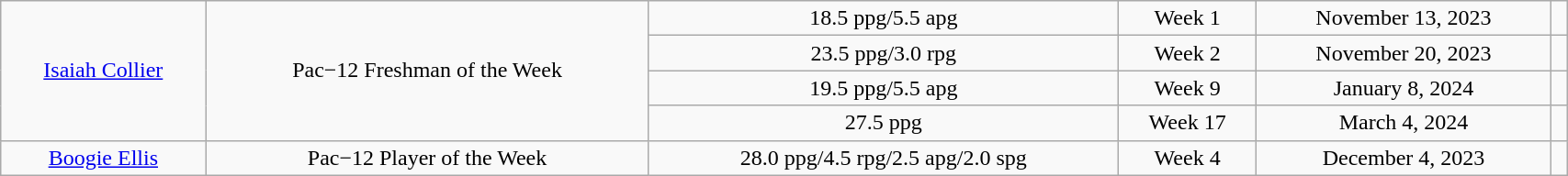<table class="wikitable" style="width: 90%;text-align: center;">
<tr align="center">
<td rowspan="4"><a href='#'>Isaiah Collier</a></td>
<td rowspan="4">Pac−12 Freshman of the Week</td>
<td>18.5 ppg/5.5 apg</td>
<td>Week 1</td>
<td>November 13, 2023</td>
<td></td>
</tr>
<tr align="center">
<td>23.5 ppg/3.0 rpg</td>
<td>Week 2</td>
<td>November 20, 2023</td>
<td></td>
</tr>
<tr align="center">
<td>19.5 ppg/5.5 apg</td>
<td>Week 9</td>
<td>January 8, 2024</td>
<td></td>
</tr>
<tr align="center">
<td>27.5 ppg</td>
<td>Week 17</td>
<td>March 4, 2024</td>
<td></td>
</tr>
<tr align="center">
<td><a href='#'>Boogie Ellis</a></td>
<td>Pac−12 Player of the Week</td>
<td>28.0 ppg/4.5 rpg/2.5 apg/2.0 spg</td>
<td>Week 4</td>
<td>December 4, 2023</td>
<td></td>
</tr>
</table>
